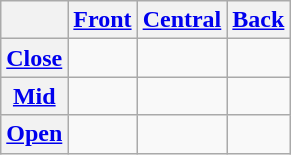<table class="wikitable" style="text-align:center">
<tr>
<th></th>
<th><a href='#'>Front</a></th>
<th><a href='#'>Central</a></th>
<th><a href='#'>Back</a></th>
</tr>
<tr>
<th><a href='#'>Close</a></th>
<td> </td>
<td></td>
<td> </td>
</tr>
<tr>
<th><a href='#'>Mid</a></th>
<td> </td>
<td></td>
<td> </td>
</tr>
<tr>
<th><a href='#'>Open</a></th>
<td></td>
<td> </td>
<td></td>
</tr>
</table>
